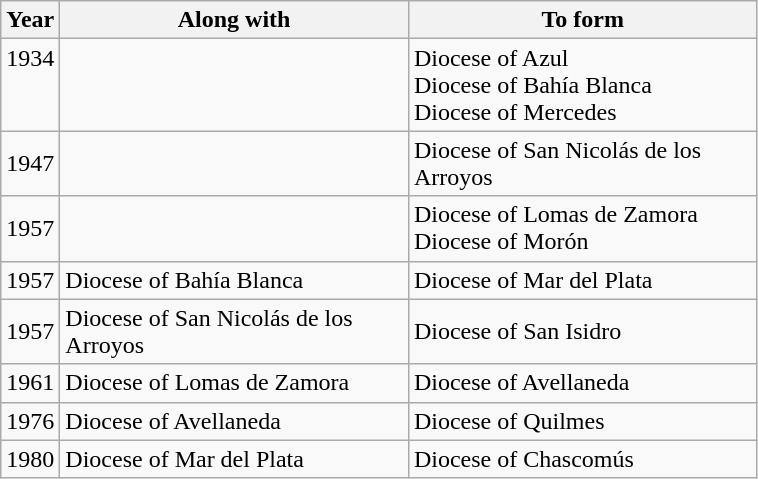<table class="wikitable">
<tr>
<th>Year</th>
<th width="225">Along with</th>
<th width="225">To form</th>
</tr>
<tr valign="top">
<td>1934</td>
<td></td>
<td>Diocese of Azul<br>Diocese of Bahía Blanca<br>Diocese of Mercedes</td>
</tr>
<tr>
<td>1947</td>
<td></td>
<td>Diocese of San Nicolás de los Arroyos</td>
</tr>
<tr>
<td>1957</td>
<td></td>
<td>Diocese of Lomas de Zamora<br>Diocese of Morón</td>
</tr>
<tr>
<td>1957</td>
<td>Diocese of Bahía Blanca</td>
<td>Diocese of Mar del Plata</td>
</tr>
<tr>
<td>1957</td>
<td>Diocese of San Nicolás de los Arroyos</td>
<td>Diocese of San Isidro</td>
</tr>
<tr>
<td>1961</td>
<td>Diocese of Lomas de Zamora</td>
<td>Diocese of Avellaneda</td>
</tr>
<tr>
<td>1976</td>
<td>Diocese of Avellaneda</td>
<td>Diocese of Quilmes</td>
</tr>
<tr>
<td>1980</td>
<td>Diocese of Mar del Plata</td>
<td>Diocese of Chascomús</td>
</tr>
</table>
